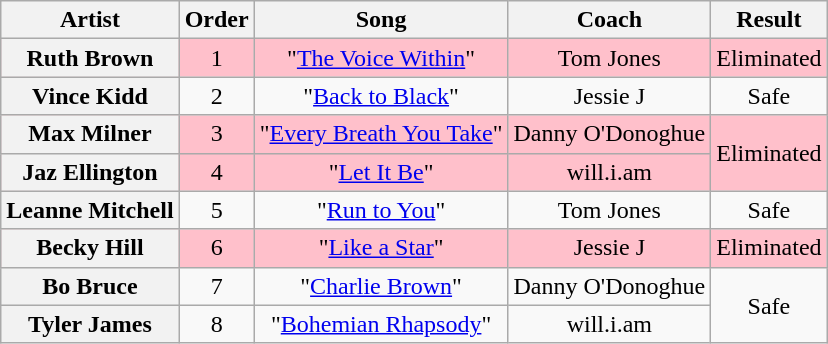<table class="wikitable plainrowheaders" style="text-align:center;">
<tr>
<th scope="col">Artist</th>
<th scope="col">Order</th>
<th scope="col">Song</th>
<th scope="col">Coach</th>
<th scope="col">Result</th>
</tr>
<tr style="background:pink;">
<th scope="row">Ruth Brown</th>
<td>1</td>
<td>"<a href='#'>The Voice Within</a>"</td>
<td>Tom Jones</td>
<td>Eliminated</td>
</tr>
<tr>
<th scope="row">Vince Kidd</th>
<td>2</td>
<td>"<a href='#'>Back to Black</a>"</td>
<td>Jessie J</td>
<td>Safe</td>
</tr>
<tr style="background:pink;">
<th scope="row">Max Milner</th>
<td>3</td>
<td>"<a href='#'>Every Breath You Take</a>"</td>
<td>Danny O'Donoghue</td>
<td rowspan="2">Eliminated</td>
</tr>
<tr style="background:pink;">
<th scope="row">Jaz Ellington</th>
<td>4</td>
<td>"<a href='#'>Let It Be</a>"</td>
<td>will.i.am</td>
</tr>
<tr>
<th scope="row">Leanne Mitchell</th>
<td>5</td>
<td>"<a href='#'>Run to You</a>"</td>
<td>Tom Jones</td>
<td>Safe</td>
</tr>
<tr style="background:pink;">
<th scope="row">Becky Hill</th>
<td>6</td>
<td>"<a href='#'>Like a Star</a>"</td>
<td>Jessie J</td>
<td>Eliminated</td>
</tr>
<tr>
<th scope="row">Bo Bruce</th>
<td>7</td>
<td>"<a href='#'>Charlie Brown</a>"</td>
<td>Danny O'Donoghue</td>
<td rowspan="2">Safe</td>
</tr>
<tr>
<th scope="row">Tyler James</th>
<td>8</td>
<td>"<a href='#'>Bohemian Rhapsody</a>"</td>
<td>will.i.am</td>
</tr>
</table>
